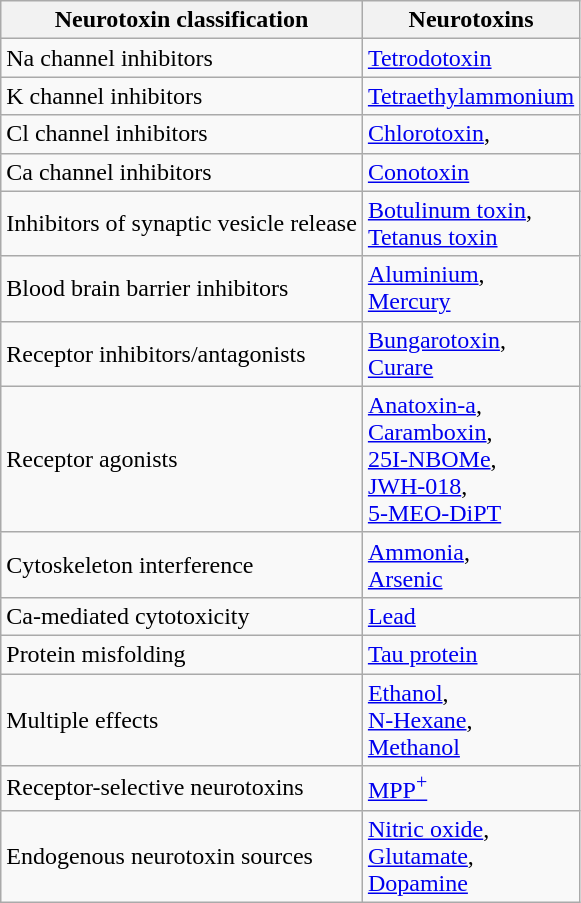<table | class="wikitable">
<tr>
<th>Neurotoxin classification</th>
<th>Neurotoxins</th>
</tr>
<tr>
<td>Na channel inhibitors</td>
<td><a href='#'>Tetrodotoxin</a></td>
</tr>
<tr>
<td>K channel inhibitors</td>
<td><a href='#'>Tetraethylammonium</a></td>
</tr>
<tr>
<td>Cl channel inhibitors</td>
<td><a href='#'>Chlorotoxin</a>,</td>
</tr>
<tr>
<td>Ca channel inhibitors</td>
<td><a href='#'>Conotoxin</a></td>
</tr>
<tr>
<td>Inhibitors of synaptic vesicle release</td>
<td><a href='#'>Botulinum toxin</a>,<br><a href='#'>Tetanus toxin</a></td>
</tr>
<tr>
<td>Blood brain barrier inhibitors</td>
<td><a href='#'>Aluminium</a>,<br><a href='#'>Mercury</a></td>
</tr>
<tr>
<td>Receptor inhibitors/antagonists</td>
<td><a href='#'>Bungarotoxin</a>,<br><a href='#'>Curare</a></td>
</tr>
<tr>
<td>Receptor agonists</td>
<td><a href='#'>Anatoxin-a</a>,<br><a href='#'>Caramboxin</a>,<br><a href='#'>25I-NBOMe</a>,<br><a href='#'>JWH-018</a>,<br><a href='#'>5-MEO-DiPT</a></td>
</tr>
<tr>
<td>Cytoskeleton interference</td>
<td><a href='#'>Ammonia</a>,<br><a href='#'>Arsenic</a></td>
</tr>
<tr>
<td>Ca-mediated cytotoxicity</td>
<td><a href='#'>Lead</a></td>
</tr>
<tr>
<td>Protein misfolding</td>
<td><a href='#'>Tau protein</a></td>
</tr>
<tr>
<td>Multiple effects</td>
<td><a href='#'>Ethanol</a>,<br><a href='#'>N-Hexane</a>,<br><a href='#'>Methanol</a></td>
</tr>
<tr>
<td>Receptor-selective neurotoxins</td>
<td><a href='#'>MPP<sup>+</sup></a></td>
</tr>
<tr>
<td>Endogenous neurotoxin sources</td>
<td><a href='#'>Nitric oxide</a>,<br><a href='#'>Glutamate</a>,<br><a href='#'>Dopamine</a></td>
</tr>
</table>
